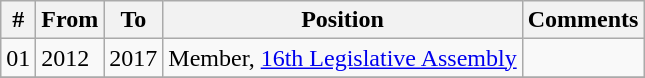<table class="wikitable sortable">
<tr>
<th>#</th>
<th>From</th>
<th>To</th>
<th>Position</th>
<th>Comments</th>
</tr>
<tr>
<td>01</td>
<td>2012</td>
<td>2017</td>
<td>Member, <a href='#'>16th Legislative Assembly</a></td>
<td></td>
</tr>
<tr>
</tr>
</table>
